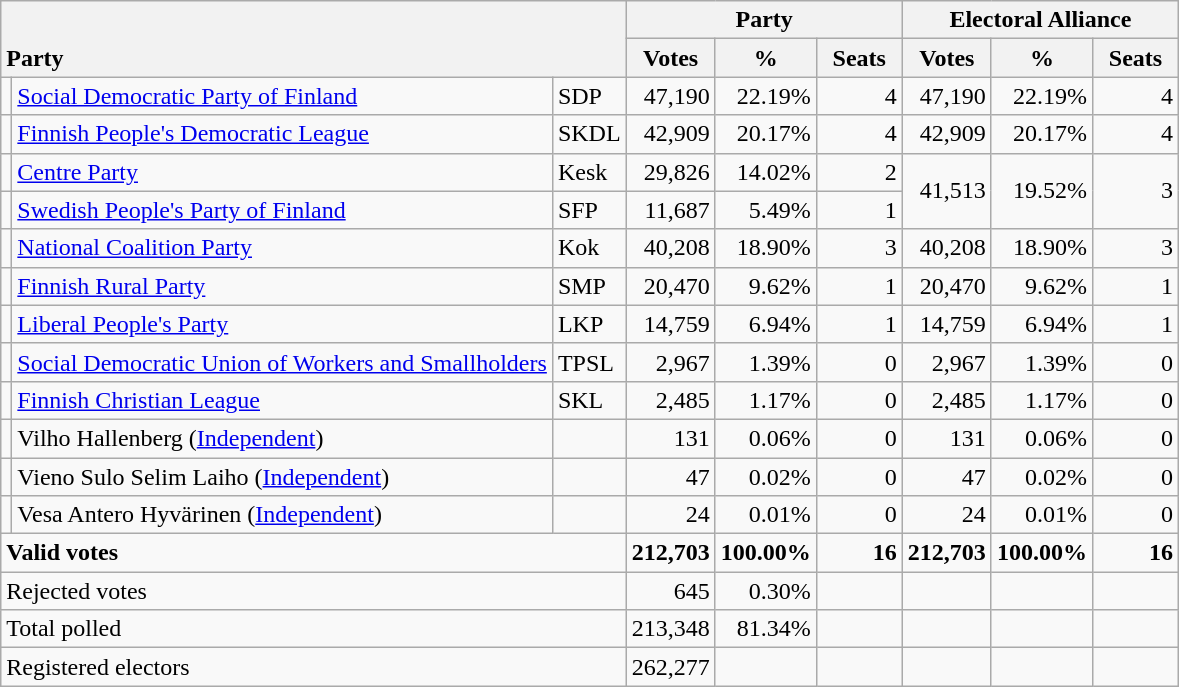<table class="wikitable" border="1" style="text-align:right;">
<tr>
<th style="text-align:left;" valign=bottom rowspan=2 colspan=3>Party</th>
<th colspan=3>Party</th>
<th colspan=3>Electoral Alliance</th>
</tr>
<tr>
<th align=center valign=bottom width="50">Votes</th>
<th align=center valign=bottom width="50">%</th>
<th align=center valign=bottom width="50">Seats</th>
<th align=center valign=bottom width="50">Votes</th>
<th align=center valign=bottom width="50">%</th>
<th align=center valign=bottom width="50">Seats</th>
</tr>
<tr>
<td></td>
<td align=left style="white-space: nowrap;"><a href='#'>Social Democratic Party of Finland</a></td>
<td align=left>SDP</td>
<td>47,190</td>
<td>22.19%</td>
<td>4</td>
<td>47,190</td>
<td>22.19%</td>
<td>4</td>
</tr>
<tr>
<td></td>
<td align=left><a href='#'>Finnish People's Democratic League</a></td>
<td align=left>SKDL</td>
<td>42,909</td>
<td>20.17%</td>
<td>4</td>
<td>42,909</td>
<td>20.17%</td>
<td>4</td>
</tr>
<tr>
<td></td>
<td align=left><a href='#'>Centre Party</a></td>
<td align=left>Kesk</td>
<td>29,826</td>
<td>14.02%</td>
<td>2</td>
<td rowspan=2>41,513</td>
<td rowspan=2>19.52%</td>
<td rowspan=2>3</td>
</tr>
<tr>
<td></td>
<td align=left><a href='#'>Swedish People's Party of Finland</a></td>
<td align=left>SFP</td>
<td>11,687</td>
<td>5.49%</td>
<td>1</td>
</tr>
<tr>
<td></td>
<td align=left><a href='#'>National Coalition Party</a></td>
<td align=left>Kok</td>
<td>40,208</td>
<td>18.90%</td>
<td>3</td>
<td>40,208</td>
<td>18.90%</td>
<td>3</td>
</tr>
<tr>
<td></td>
<td align=left><a href='#'>Finnish Rural Party</a></td>
<td align=left>SMP</td>
<td>20,470</td>
<td>9.62%</td>
<td>1</td>
<td>20,470</td>
<td>9.62%</td>
<td>1</td>
</tr>
<tr>
<td></td>
<td align=left><a href='#'>Liberal People's Party</a></td>
<td align=left>LKP</td>
<td>14,759</td>
<td>6.94%</td>
<td>1</td>
<td>14,759</td>
<td>6.94%</td>
<td>1</td>
</tr>
<tr>
<td></td>
<td align=left><a href='#'>Social Democratic Union of Workers and Smallholders</a></td>
<td align=left>TPSL</td>
<td>2,967</td>
<td>1.39%</td>
<td>0</td>
<td>2,967</td>
<td>1.39%</td>
<td>0</td>
</tr>
<tr>
<td></td>
<td align=left><a href='#'>Finnish Christian League</a></td>
<td align=left>SKL</td>
<td>2,485</td>
<td>1.17%</td>
<td>0</td>
<td>2,485</td>
<td>1.17%</td>
<td>0</td>
</tr>
<tr>
<td></td>
<td align=left>Vilho Hallenberg (<a href='#'>Independent</a>)</td>
<td align=left></td>
<td>131</td>
<td>0.06%</td>
<td>0</td>
<td>131</td>
<td>0.06%</td>
<td>0</td>
</tr>
<tr>
<td></td>
<td align=left>Vieno Sulo Selim Laiho (<a href='#'>Independent</a>)</td>
<td align=left></td>
<td>47</td>
<td>0.02%</td>
<td>0</td>
<td>47</td>
<td>0.02%</td>
<td>0</td>
</tr>
<tr>
<td></td>
<td align=left>Vesa Antero Hyvärinen (<a href='#'>Independent</a>)</td>
<td align=left></td>
<td>24</td>
<td>0.01%</td>
<td>0</td>
<td>24</td>
<td>0.01%</td>
<td>0</td>
</tr>
<tr style="font-weight:bold">
<td align=left colspan=3>Valid votes</td>
<td>212,703</td>
<td>100.00%</td>
<td>16</td>
<td>212,703</td>
<td>100.00%</td>
<td>16</td>
</tr>
<tr>
<td align=left colspan=3>Rejected votes</td>
<td>645</td>
<td>0.30%</td>
<td></td>
<td></td>
<td></td>
<td></td>
</tr>
<tr>
<td align=left colspan=3>Total polled</td>
<td>213,348</td>
<td>81.34%</td>
<td></td>
<td></td>
<td></td>
<td></td>
</tr>
<tr>
<td align=left colspan=3>Registered electors</td>
<td>262,277</td>
<td></td>
<td></td>
<td></td>
<td></td>
<td></td>
</tr>
</table>
